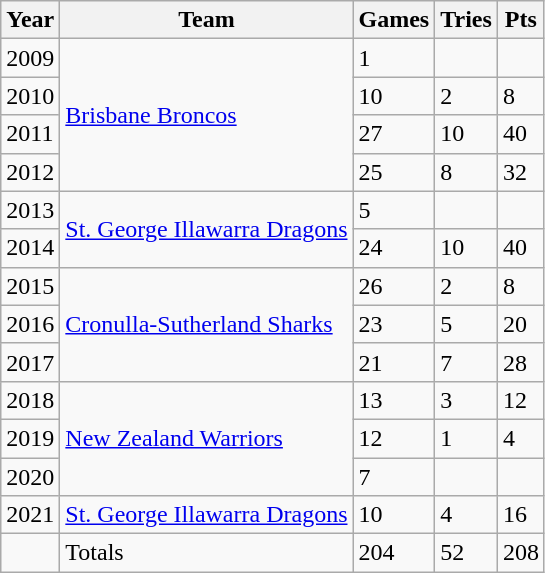<table class="wikitable">
<tr>
<th>Year</th>
<th>Team</th>
<th>Games</th>
<th>Tries</th>
<th>Pts</th>
</tr>
<tr>
<td>2009</td>
<td rowspan="4"> <a href='#'>Brisbane Broncos</a></td>
<td>1</td>
<td></td>
<td></td>
</tr>
<tr>
<td>2010</td>
<td>10</td>
<td>2</td>
<td>8</td>
</tr>
<tr>
<td>2011</td>
<td>27</td>
<td>10</td>
<td>40</td>
</tr>
<tr>
<td>2012</td>
<td>25</td>
<td>8</td>
<td>32</td>
</tr>
<tr>
<td>2013</td>
<td rowspan="2"> <a href='#'>St. George Illawarra Dragons</a></td>
<td>5</td>
<td></td>
<td></td>
</tr>
<tr>
<td>2014</td>
<td>24</td>
<td>10</td>
<td>40</td>
</tr>
<tr>
<td>2015</td>
<td rowspan="3"> <a href='#'>Cronulla-Sutherland Sharks</a></td>
<td>26</td>
<td>2</td>
<td>8</td>
</tr>
<tr>
<td>2016</td>
<td>23</td>
<td>5</td>
<td>20</td>
</tr>
<tr>
<td>2017</td>
<td>21</td>
<td>7</td>
<td>28</td>
</tr>
<tr>
<td>2018</td>
<td rowspan="3"> <a href='#'>New Zealand Warriors</a></td>
<td>13</td>
<td>3</td>
<td>12</td>
</tr>
<tr>
<td>2019</td>
<td>12</td>
<td>1</td>
<td>4</td>
</tr>
<tr>
<td>2020</td>
<td>7</td>
<td></td>
<td></td>
</tr>
<tr>
<td>2021</td>
<td> <a href='#'>St. George Illawarra Dragons</a></td>
<td>10</td>
<td>4</td>
<td>16</td>
</tr>
<tr>
<td></td>
<td>Totals</td>
<td>204</td>
<td>52</td>
<td>208</td>
</tr>
</table>
